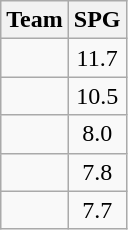<table class=wikitable>
<tr>
<th>Team</th>
<th>SPG</th>
</tr>
<tr>
<td></td>
<td align=center>11.7</td>
</tr>
<tr>
<td></td>
<td align=center>10.5</td>
</tr>
<tr>
<td></td>
<td align=center>8.0</td>
</tr>
<tr>
<td></td>
<td align=center>7.8</td>
</tr>
<tr>
<td></td>
<td align=center>7.7</td>
</tr>
</table>
